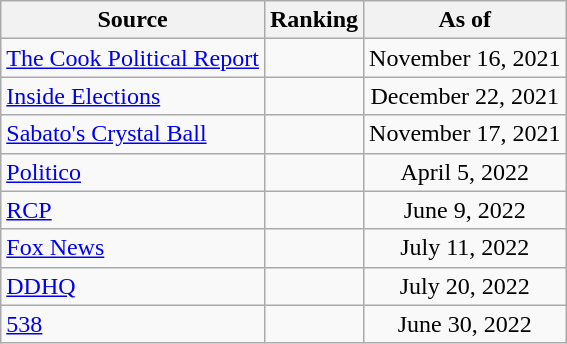<table class="wikitable" style="text-align:center">
<tr>
<th>Source</th>
<th>Ranking</th>
<th>As of</th>
</tr>
<tr>
<td align=left><a href='#'>The Cook Political Report</a></td>
<td></td>
<td>November 16, 2021</td>
</tr>
<tr>
<td align=left><a href='#'>Inside Elections</a></td>
<td></td>
<td>December 22, 2021</td>
</tr>
<tr>
<td align=left><a href='#'>Sabato's Crystal Ball</a></td>
<td></td>
<td>November 17, 2021</td>
</tr>
<tr>
<td align=left><a href='#'>Politico</a></td>
<td></td>
<td>April 5, 2022</td>
</tr>
<tr>
<td align="left"><a href='#'>RCP</a></td>
<td></td>
<td>June 9, 2022</td>
</tr>
<tr>
<td align=left><a href='#'>Fox News</a></td>
<td></td>
<td>July 11, 2022</td>
</tr>
<tr>
<td align="left"><a href='#'>DDHQ</a></td>
<td></td>
<td>July 20, 2022</td>
</tr>
<tr>
<td align="left"><a href='#'>538</a></td>
<td></td>
<td>June 30, 2022</td>
</tr>
</table>
